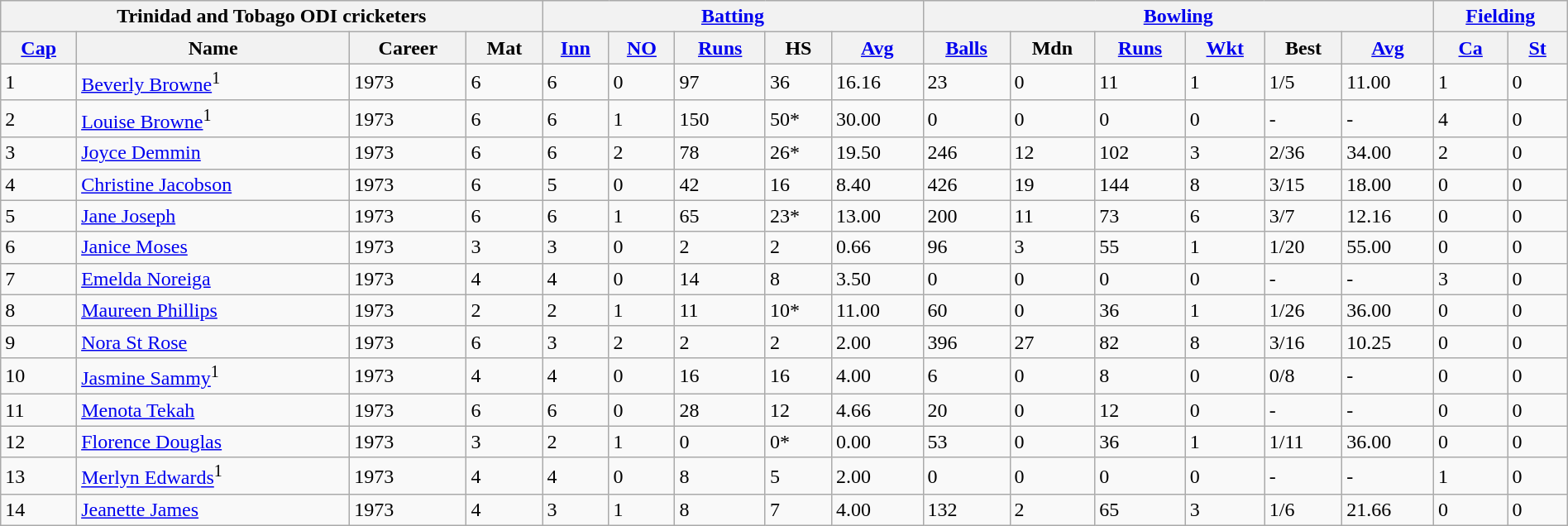<table class="wikitable" width="100%">
<tr bgcolor="#efefef">
<th colspan=4>Trinidad and Tobago ODI cricketers</th>
<th colspan=5><a href='#'>Batting</a></th>
<th colspan=6><a href='#'>Bowling</a></th>
<th colspan=2><a href='#'>Fielding</a></th>
</tr>
<tr bgcolor="#efefef">
<th><a href='#'>Cap</a></th>
<th>Name</th>
<th>Career</th>
<th>Mat</th>
<th><a href='#'>Inn</a></th>
<th><a href='#'>NO</a></th>
<th><a href='#'>Runs</a></th>
<th>HS</th>
<th><a href='#'>Avg</a></th>
<th><a href='#'>Balls</a></th>
<th>Mdn</th>
<th><a href='#'>Runs</a></th>
<th><a href='#'>Wkt</a></th>
<th>Best</th>
<th><a href='#'>Avg</a></th>
<th><a href='#'>Ca</a></th>
<th><a href='#'>St</a></th>
</tr>
<tr>
<td>1</td>
<td><a href='#'>Beverly Browne</a><sup>1</sup></td>
<td>1973</td>
<td>6</td>
<td>6</td>
<td>0</td>
<td>97</td>
<td>36</td>
<td>16.16</td>
<td>23</td>
<td>0</td>
<td>11</td>
<td>1</td>
<td>1/5</td>
<td>11.00</td>
<td>1</td>
<td>0</td>
</tr>
<tr>
<td>2</td>
<td><a href='#'>Louise Browne</a><sup>1</sup></td>
<td>1973</td>
<td>6</td>
<td>6</td>
<td>1</td>
<td>150</td>
<td>50*</td>
<td>30.00</td>
<td>0</td>
<td>0</td>
<td>0</td>
<td>0</td>
<td>-</td>
<td>-</td>
<td>4</td>
<td>0</td>
</tr>
<tr>
<td>3</td>
<td><a href='#'>Joyce Demmin</a></td>
<td>1973</td>
<td>6</td>
<td>6</td>
<td>2</td>
<td>78</td>
<td>26*</td>
<td>19.50</td>
<td>246</td>
<td>12</td>
<td>102</td>
<td>3</td>
<td>2/36</td>
<td>34.00</td>
<td>2</td>
<td>0</td>
</tr>
<tr>
<td>4</td>
<td><a href='#'>Christine Jacobson</a></td>
<td>1973</td>
<td>6</td>
<td>5</td>
<td>0</td>
<td>42</td>
<td>16</td>
<td>8.40</td>
<td>426</td>
<td>19</td>
<td>144</td>
<td>8</td>
<td>3/15</td>
<td>18.00</td>
<td>0</td>
<td>0</td>
</tr>
<tr>
<td>5</td>
<td><a href='#'>Jane Joseph</a></td>
<td>1973</td>
<td>6</td>
<td>6</td>
<td>1</td>
<td>65</td>
<td>23*</td>
<td>13.00</td>
<td>200</td>
<td>11</td>
<td>73</td>
<td>6</td>
<td>3/7</td>
<td>12.16</td>
<td>0</td>
<td>0</td>
</tr>
<tr>
<td>6</td>
<td><a href='#'>Janice Moses</a></td>
<td>1973</td>
<td>3</td>
<td>3</td>
<td>0</td>
<td>2</td>
<td>2</td>
<td>0.66</td>
<td>96</td>
<td>3</td>
<td>55</td>
<td>1</td>
<td>1/20</td>
<td>55.00</td>
<td>0</td>
<td>0</td>
</tr>
<tr>
<td>7</td>
<td><a href='#'>Emelda Noreiga</a></td>
<td>1973</td>
<td>4</td>
<td>4</td>
<td>0</td>
<td>14</td>
<td>8</td>
<td>3.50</td>
<td>0</td>
<td>0</td>
<td>0</td>
<td>0</td>
<td>-</td>
<td>-</td>
<td>3</td>
<td>0</td>
</tr>
<tr>
<td>8</td>
<td><a href='#'>Maureen Phillips</a></td>
<td>1973</td>
<td>2</td>
<td>2</td>
<td>1</td>
<td>11</td>
<td>10*</td>
<td>11.00</td>
<td>60</td>
<td>0</td>
<td>36</td>
<td>1</td>
<td>1/26</td>
<td>36.00</td>
<td>0</td>
<td>0</td>
</tr>
<tr>
<td>9</td>
<td><a href='#'>Nora St Rose</a></td>
<td>1973</td>
<td>6</td>
<td>3</td>
<td>2</td>
<td>2</td>
<td>2</td>
<td>2.00</td>
<td>396</td>
<td>27</td>
<td>82</td>
<td>8</td>
<td>3/16</td>
<td>10.25</td>
<td>0</td>
<td>0</td>
</tr>
<tr>
<td>10</td>
<td><a href='#'>Jasmine Sammy</a><sup>1</sup></td>
<td>1973</td>
<td>4</td>
<td>4</td>
<td>0</td>
<td>16</td>
<td>16</td>
<td>4.00</td>
<td>6</td>
<td>0</td>
<td>8</td>
<td>0</td>
<td>0/8</td>
<td>-</td>
<td>0</td>
<td>0</td>
</tr>
<tr>
<td>11</td>
<td><a href='#'>Menota Tekah</a></td>
<td>1973</td>
<td>6</td>
<td>6</td>
<td>0</td>
<td>28</td>
<td>12</td>
<td>4.66</td>
<td>20</td>
<td>0</td>
<td>12</td>
<td>0</td>
<td>-</td>
<td>-</td>
<td>0</td>
<td>0</td>
</tr>
<tr>
<td>12</td>
<td><a href='#'>Florence Douglas</a></td>
<td>1973</td>
<td>3</td>
<td>2</td>
<td>1</td>
<td>0</td>
<td>0*</td>
<td>0.00</td>
<td>53</td>
<td>0</td>
<td>36</td>
<td>1</td>
<td>1/11</td>
<td>36.00</td>
<td>0</td>
<td>0</td>
</tr>
<tr>
<td>13</td>
<td><a href='#'>Merlyn Edwards</a><sup>1</sup></td>
<td>1973</td>
<td>4</td>
<td>4</td>
<td>0</td>
<td>8</td>
<td>5</td>
<td>2.00</td>
<td>0</td>
<td>0</td>
<td>0</td>
<td>0</td>
<td>-</td>
<td>-</td>
<td>1</td>
<td>0</td>
</tr>
<tr>
<td>14</td>
<td><a href='#'>Jeanette James</a></td>
<td>1973</td>
<td>4</td>
<td>3</td>
<td>1</td>
<td>8</td>
<td>7</td>
<td>4.00</td>
<td>132</td>
<td>2</td>
<td>65</td>
<td>3</td>
<td>1/6</td>
<td>21.66</td>
<td>0</td>
<td>0</td>
</tr>
</table>
